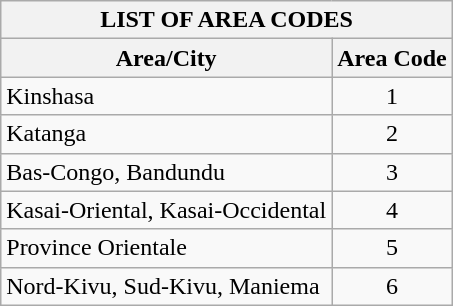<table class="wikitable">
<tr>
<th colspan="2">LIST OF AREA CODES</th>
</tr>
<tr>
<th>Area/City</th>
<th>Area Code</th>
</tr>
<tr>
<td>Kinshasa</td>
<td style="text-align:center">1</td>
</tr>
<tr>
<td>Katanga</td>
<td style="text-align:center">2</td>
</tr>
<tr>
<td>Bas-Congo, Bandundu</td>
<td style="text-align:center">3</td>
</tr>
<tr>
<td>Kasai-Oriental, Kasai-Occidental</td>
<td style="text-align:center">4</td>
</tr>
<tr>
<td>Province Orientale</td>
<td style="text-align:center">5</td>
</tr>
<tr>
<td>Nord-Kivu, Sud-Kivu, Maniema</td>
<td style="text-align:center">6</td>
</tr>
</table>
